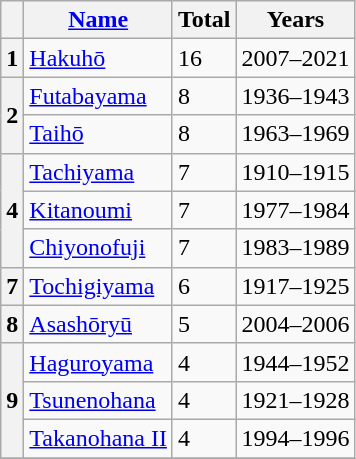<table class="wikitable">
<tr>
<th></th>
<th><a href='#'>Name</a></th>
<th>Total</th>
<th>Years</th>
</tr>
<tr>
<th>1</th>
<td><a href='#'>Hakuhō</a></td>
<td>16</td>
<td>2007–2021</td>
</tr>
<tr>
<th rowspan=2>2</th>
<td><a href='#'>Futabayama</a></td>
<td>8</td>
<td>1936–1943</td>
</tr>
<tr>
<td><a href='#'>Taihō</a></td>
<td>8</td>
<td>1963–1969</td>
</tr>
<tr>
<th rowspan=3>4</th>
<td><a href='#'>Tachiyama</a></td>
<td>7</td>
<td>1910–1915</td>
</tr>
<tr>
<td><a href='#'>Kitanoumi</a></td>
<td>7</td>
<td>1977–1984</td>
</tr>
<tr>
<td><a href='#'>Chiyonofuji</a></td>
<td>7</td>
<td>1983–1989</td>
</tr>
<tr>
<th>7</th>
<td><a href='#'>Tochigiyama</a></td>
<td>6</td>
<td>1917–1925</td>
</tr>
<tr>
<th>8</th>
<td><a href='#'>Asashōryū</a></td>
<td>5</td>
<td>2004–2006</td>
</tr>
<tr>
<th rowspan=3>9</th>
<td><a href='#'>Haguroyama</a></td>
<td>4</td>
<td>1944–1952</td>
</tr>
<tr>
<td><a href='#'>Tsunenohana</a></td>
<td>4</td>
<td>1921–1928</td>
</tr>
<tr>
<td><a href='#'>Takanohana II</a></td>
<td>4</td>
<td>1994–1996</td>
</tr>
<tr>
</tr>
</table>
